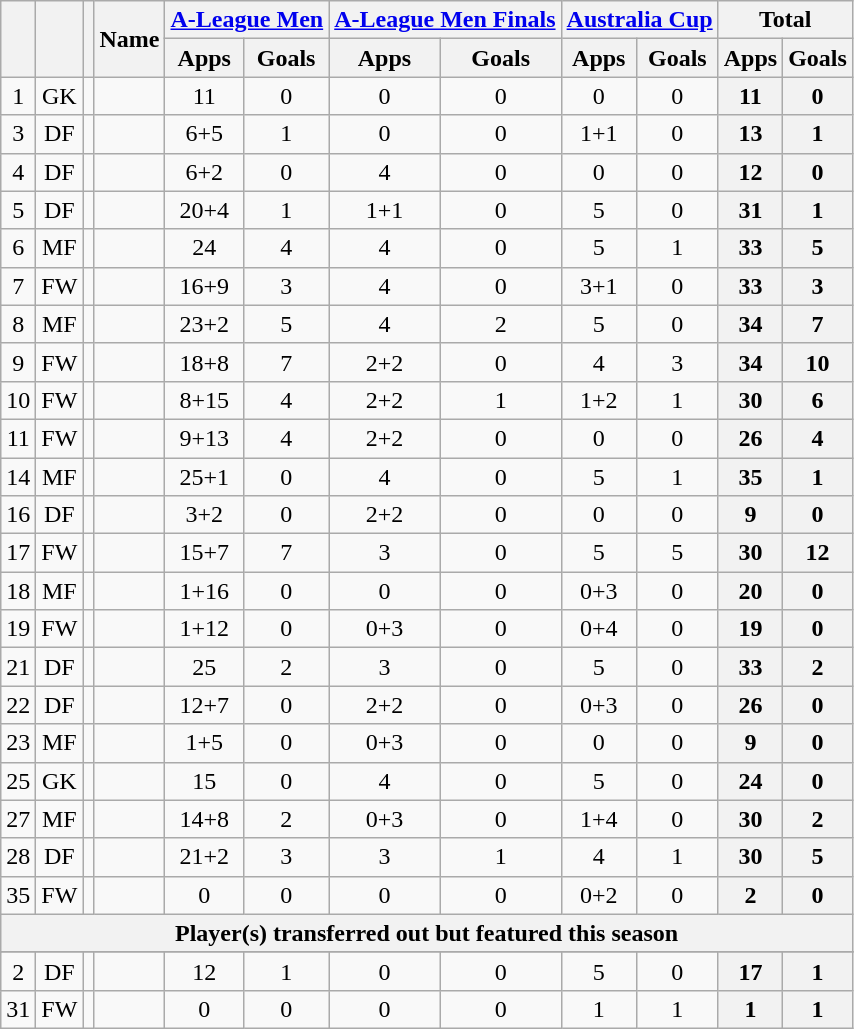<table class="wikitable sortable" style="text-align:center;">
<tr>
<th rowspan="2"></th>
<th rowspan="2"></th>
<th rowspan="2"></th>
<th rowspan="2">Name</th>
<th colspan="2"><a href='#'>A-League Men</a></th>
<th colspan="2"><a href='#'>A-League Men Finals</a></th>
<th colspan="2"><a href='#'>Australia Cup</a></th>
<th colspan="2">Total</th>
</tr>
<tr>
<th>Apps</th>
<th>Goals</th>
<th>Apps</th>
<th>Goals</th>
<th>Apps</th>
<th>Goals</th>
<th>Apps</th>
<th>Goals</th>
</tr>
<tr>
<td>1</td>
<td>GK</td>
<td></td>
<td align="left"><br></td>
<td>11</td>
<td>0<br></td>
<td>0</td>
<td>0<br></td>
<td>0</td>
<td>0<br></td>
<th>11</th>
<th>0</th>
</tr>
<tr>
<td>3</td>
<td>DF</td>
<td></td>
<td align="left"><br></td>
<td>6+5</td>
<td>1<br></td>
<td>0</td>
<td>0<br></td>
<td>1+1</td>
<td>0<br></td>
<th>13</th>
<th>1</th>
</tr>
<tr>
<td>4</td>
<td>DF</td>
<td></td>
<td align="left"><br></td>
<td>6+2</td>
<td>0<br></td>
<td>4</td>
<td>0<br></td>
<td>0</td>
<td>0<br></td>
<th>12</th>
<th>0</th>
</tr>
<tr>
<td>5</td>
<td>DF</td>
<td></td>
<td align="left"><br></td>
<td>20+4</td>
<td>1<br></td>
<td>1+1</td>
<td>0<br></td>
<td>5</td>
<td>0<br></td>
<th>31</th>
<th>1</th>
</tr>
<tr>
<td>6</td>
<td>MF</td>
<td></td>
<td align="left"><br></td>
<td>24</td>
<td>4<br></td>
<td>4</td>
<td>0<br></td>
<td>5</td>
<td>1<br></td>
<th>33</th>
<th>5</th>
</tr>
<tr>
<td>7</td>
<td>FW</td>
<td></td>
<td align="left"><br></td>
<td>16+9</td>
<td>3<br></td>
<td>4</td>
<td>0<br></td>
<td>3+1</td>
<td>0<br></td>
<th>33</th>
<th>3</th>
</tr>
<tr>
<td>8</td>
<td>MF</td>
<td></td>
<td align="left"><br></td>
<td>23+2</td>
<td>5<br></td>
<td>4</td>
<td>2<br></td>
<td>5</td>
<td>0<br></td>
<th>34</th>
<th>7</th>
</tr>
<tr>
<td>9</td>
<td>FW</td>
<td></td>
<td align="left"><br></td>
<td>18+8</td>
<td>7<br></td>
<td>2+2</td>
<td>0<br></td>
<td>4</td>
<td>3<br></td>
<th>34</th>
<th>10</th>
</tr>
<tr>
<td>10</td>
<td>FW</td>
<td></td>
<td align="left"><br></td>
<td>8+15</td>
<td>4<br></td>
<td>2+2</td>
<td>1<br></td>
<td>1+2</td>
<td>1<br></td>
<th>30</th>
<th>6</th>
</tr>
<tr>
<td>11</td>
<td>FW</td>
<td></td>
<td align="left"><br></td>
<td>9+13</td>
<td>4<br></td>
<td>2+2</td>
<td>0<br></td>
<td>0</td>
<td>0<br></td>
<th>26</th>
<th>4</th>
</tr>
<tr>
<td>14</td>
<td>MF</td>
<td></td>
<td align="left"><br></td>
<td>25+1</td>
<td>0<br></td>
<td>4</td>
<td>0<br></td>
<td>5</td>
<td>1<br></td>
<th>35</th>
<th>1</th>
</tr>
<tr>
<td>16</td>
<td>DF</td>
<td></td>
<td align="left"><br></td>
<td>3+2</td>
<td>0<br></td>
<td>2+2</td>
<td>0<br></td>
<td>0</td>
<td>0<br></td>
<th>9</th>
<th>0</th>
</tr>
<tr>
<td>17</td>
<td>FW</td>
<td></td>
<td align="left"><br></td>
<td>15+7</td>
<td>7<br></td>
<td>3</td>
<td>0<br></td>
<td>5</td>
<td>5<br></td>
<th>30</th>
<th>12</th>
</tr>
<tr>
<td>18</td>
<td>MF</td>
<td></td>
<td align="left"><br></td>
<td>1+16</td>
<td>0<br></td>
<td>0</td>
<td>0<br></td>
<td>0+3</td>
<td>0<br></td>
<th>20</th>
<th>0</th>
</tr>
<tr>
<td>19</td>
<td>FW</td>
<td></td>
<td align="left"><br></td>
<td>1+12</td>
<td>0<br></td>
<td>0+3</td>
<td>0<br></td>
<td>0+4</td>
<td>0<br></td>
<th>19</th>
<th>0</th>
</tr>
<tr>
<td>21</td>
<td>DF</td>
<td></td>
<td align="left"><br></td>
<td>25</td>
<td>2<br></td>
<td>3</td>
<td>0<br></td>
<td>5</td>
<td>0<br></td>
<th>33</th>
<th>2</th>
</tr>
<tr>
<td>22</td>
<td>DF</td>
<td></td>
<td align="left"><br></td>
<td>12+7</td>
<td>0<br></td>
<td>2+2</td>
<td>0<br></td>
<td>0+3</td>
<td>0<br></td>
<th>26</th>
<th>0</th>
</tr>
<tr>
<td>23</td>
<td>MF</td>
<td></td>
<td align="left"><br></td>
<td>1+5</td>
<td>0<br></td>
<td>0+3</td>
<td>0<br></td>
<td>0</td>
<td>0<br></td>
<th>9</th>
<th>0</th>
</tr>
<tr>
<td>25</td>
<td>GK</td>
<td></td>
<td align="left"><br></td>
<td>15</td>
<td>0<br></td>
<td>4</td>
<td>0<br></td>
<td>5</td>
<td>0<br></td>
<th>24</th>
<th>0</th>
</tr>
<tr>
<td>27</td>
<td>MF</td>
<td></td>
<td align="left"><br></td>
<td>14+8</td>
<td>2<br></td>
<td>0+3</td>
<td>0<br></td>
<td>1+4</td>
<td>0<br></td>
<th>30</th>
<th>2</th>
</tr>
<tr>
<td>28</td>
<td>DF</td>
<td></td>
<td align="left"><br></td>
<td>21+2</td>
<td>3<br></td>
<td>3</td>
<td>1<br></td>
<td>4</td>
<td>1<br></td>
<th>30</th>
<th>5</th>
</tr>
<tr>
<td>35</td>
<td>FW</td>
<td></td>
<td align="left"><br></td>
<td>0</td>
<td>0<br></td>
<td>0</td>
<td>0<br></td>
<td>0+2</td>
<td>0<br></td>
<th>2</th>
<th>0</th>
</tr>
<tr class=sortbottom>
<th colspan="13">Player(s) transferred out but featured this season</th>
</tr>
<tr class=sortbottom>
</tr>
<tr>
<td>2</td>
<td>DF</td>
<td></td>
<td align="left"><br></td>
<td>12</td>
<td>1<br></td>
<td>0</td>
<td>0<br></td>
<td>5</td>
<td>0<br></td>
<th>17</th>
<th>1</th>
</tr>
<tr>
<td>31</td>
<td>FW</td>
<td></td>
<td align="left"><br></td>
<td>0</td>
<td>0<br></td>
<td>0</td>
<td>0<br></td>
<td>1</td>
<td>1<br></td>
<th>1</th>
<th>1</th>
</tr>
</table>
